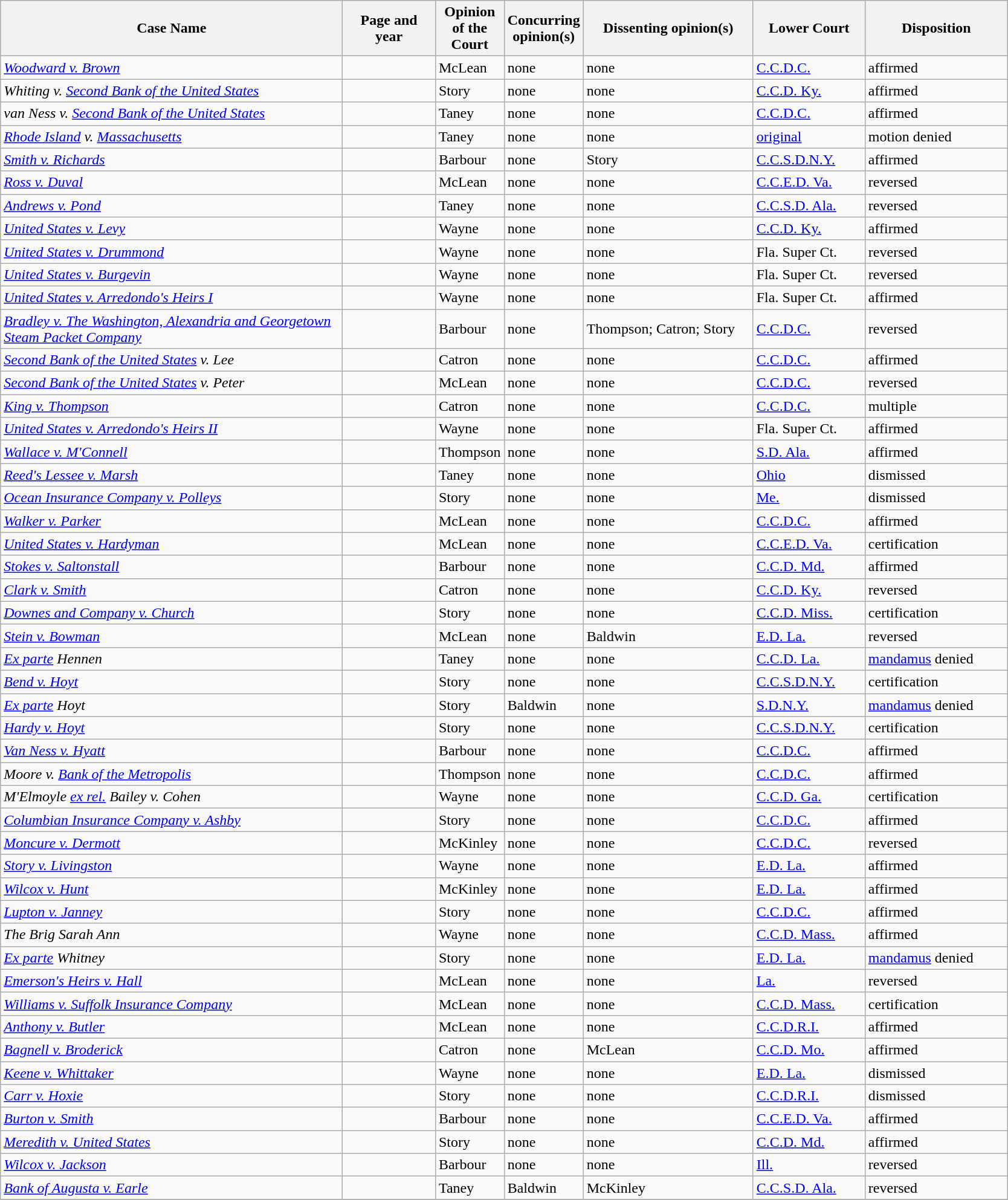<table class="wikitable sortable">
<tr>
<th scope="col" style="width: 370px;">Case Name</th>
<th scope="col" style="width: 95px;">Page and year</th>
<th scope="col" style="width: 10px;">Opinion of the Court</th>
<th scope="col" style="width: 10px;">Concurring opinion(s)</th>
<th scope="col" style="width: 180px;">Dissenting opinion(s)</th>
<th scope="col" style="width: 116px;">Lower Court</th>
<th scope="col" style="width: 150px;">Disposition</th>
</tr>
<tr>
<td><em><a href='#'>Woodward v. Brown</a></em></td>
<td align="right"></td>
<td>McLean</td>
<td>none</td>
<td>none</td>
<td><a href='#'>C.C.D.C.</a></td>
<td>affirmed</td>
</tr>
<tr>
<td><em>Whiting v. <a href='#'>Second Bank of the United States</a></em></td>
<td align="right"></td>
<td>Story</td>
<td>none</td>
<td>none</td>
<td><a href='#'>C.C.D. Ky.</a></td>
<td>affirmed</td>
</tr>
<tr>
<td><em>van Ness v. <a href='#'>Second Bank of the United States</a></em></td>
<td align="right"></td>
<td>Taney</td>
<td>none</td>
<td>none</td>
<td><a href='#'>C.C.D.C.</a></td>
<td>affirmed</td>
</tr>
<tr>
<td><em><a href='#'>Rhode Island</a> v. <a href='#'>Massachusetts</a></em></td>
<td align="right"></td>
<td>Taney</td>
<td>none</td>
<td>none</td>
<td><a href='#'>original</a></td>
<td>motion denied</td>
</tr>
<tr>
<td><em><a href='#'>Smith v. Richards</a></em></td>
<td align="right"></td>
<td>Barbour</td>
<td>none</td>
<td>Story</td>
<td><a href='#'>C.C.S.D.N.Y.</a></td>
<td>affirmed</td>
</tr>
<tr>
<td><em><a href='#'>Ross v. Duval</a></em></td>
<td align="right"></td>
<td>McLean</td>
<td>none</td>
<td>none</td>
<td><a href='#'>C.C.E.D. Va.</a></td>
<td>reversed</td>
</tr>
<tr>
<td><em><a href='#'>Andrews v. Pond</a></em></td>
<td align="right"></td>
<td>Taney</td>
<td>none</td>
<td>none</td>
<td><a href='#'>C.C.S.D. Ala.</a></td>
<td>reversed</td>
</tr>
<tr>
<td><em><a href='#'>United States v. Levy</a></em></td>
<td align="right"></td>
<td>Wayne</td>
<td>none</td>
<td>none</td>
<td><a href='#'>C.C.D. Ky.</a></td>
<td>affirmed</td>
</tr>
<tr>
<td><em><a href='#'>United States v. Drummond</a></em></td>
<td align="right"></td>
<td>Wayne</td>
<td>none</td>
<td>none</td>
<td>Fla. Super Ct.</td>
<td>reversed</td>
</tr>
<tr>
<td><em><a href='#'>United States v. Burgevin</a></em></td>
<td align="right"></td>
<td>Wayne</td>
<td>none</td>
<td>none</td>
<td>Fla. Super Ct.</td>
<td>reversed</td>
</tr>
<tr>
<td><em><a href='#'>United States v. Arredondo's Heirs I</a></em></td>
<td align="right"></td>
<td>Wayne</td>
<td>none</td>
<td>none</td>
<td>Fla. Super Ct.</td>
<td>affirmed</td>
</tr>
<tr>
<td><em><a href='#'>Bradley v. The Washington, Alexandria and Georgetown Steam Packet Company</a></em></td>
<td align="right"></td>
<td>Barbour</td>
<td>none</td>
<td>Thompson; Catron; Story</td>
<td><a href='#'>C.C.D.C.</a></td>
<td>reversed</td>
</tr>
<tr>
<td><em><a href='#'>Second Bank of the United States</a> v. Lee</em></td>
<td align="right"></td>
<td>Catron</td>
<td>none</td>
<td>none</td>
<td><a href='#'>C.C.D.C.</a></td>
<td>affirmed</td>
</tr>
<tr>
<td><em><a href='#'>Second Bank of the United States</a> v. Peter</em></td>
<td align="right"></td>
<td>McLean</td>
<td>none</td>
<td>none</td>
<td><a href='#'>C.C.D.C.</a></td>
<td>reversed</td>
</tr>
<tr>
<td><em><a href='#'>King v. Thompson</a></em></td>
<td align="right"></td>
<td>Catron</td>
<td>none</td>
<td>none</td>
<td><a href='#'>C.C.D.C.</a></td>
<td>multiple</td>
</tr>
<tr>
<td><em><a href='#'>United States v. Arredondo's Heirs II</a></em></td>
<td align="right"></td>
<td>Wayne</td>
<td>none</td>
<td>none</td>
<td>Fla. Super Ct.</td>
<td>affirmed</td>
</tr>
<tr>
<td><em><a href='#'>Wallace v. M'Connell</a></em></td>
<td align="right"></td>
<td>Thompson</td>
<td>none</td>
<td>none</td>
<td><a href='#'>S.D. Ala.</a></td>
<td>affirmed</td>
</tr>
<tr>
<td><em><a href='#'>Reed's Lessee v. Marsh</a></em></td>
<td align="right"></td>
<td>Taney</td>
<td>none</td>
<td>none</td>
<td><a href='#'>Ohio</a></td>
<td>dismissed</td>
</tr>
<tr>
<td><em><a href='#'>Ocean Insurance Company v. Polleys</a></em></td>
<td align="right"></td>
<td>Story</td>
<td>none</td>
<td>none</td>
<td><a href='#'>Me.</a></td>
<td>dismissed</td>
</tr>
<tr>
<td><em><a href='#'>Walker v. Parker</a></em></td>
<td align="right"></td>
<td>McLean</td>
<td>none</td>
<td>none</td>
<td><a href='#'>C.C.D.C.</a></td>
<td>affirmed</td>
</tr>
<tr>
<td><em><a href='#'>United States v. Hardyman</a></em></td>
<td align="right"></td>
<td>McLean</td>
<td>none</td>
<td>none</td>
<td><a href='#'>C.C.E.D. Va.</a></td>
<td>certification</td>
</tr>
<tr>
<td><em><a href='#'>Stokes v. Saltonstall</a></em></td>
<td align="right"></td>
<td>Barbour</td>
<td>none</td>
<td>none</td>
<td><a href='#'>C.C.D. Md.</a></td>
<td>affirmed</td>
</tr>
<tr>
<td><em><a href='#'>Clark v. Smith</a></em></td>
<td align="right"></td>
<td>Catron</td>
<td>none</td>
<td>none</td>
<td><a href='#'>C.C.D. Ky.</a></td>
<td>reversed</td>
</tr>
<tr>
<td><em><a href='#'>Downes and Company v. Church</a></em></td>
<td align="right"></td>
<td>Story</td>
<td>none</td>
<td>none</td>
<td><a href='#'>C.C.D. Miss.</a></td>
<td>certification</td>
</tr>
<tr>
<td><em><a href='#'>Stein v. Bowman</a></em></td>
<td align="right"></td>
<td>McLean</td>
<td>none</td>
<td>Baldwin</td>
<td><a href='#'>E.D. La.</a></td>
<td>reversed</td>
</tr>
<tr>
<td><em><a href='#'>Ex parte</a> Hennen</em></td>
<td align="right"></td>
<td>Taney</td>
<td>none</td>
<td>none</td>
<td><a href='#'>C.C.D. La.</a></td>
<td><a href='#'>mandamus</a> denied</td>
</tr>
<tr>
<td><em><a href='#'>Bend v. Hoyt</a></em></td>
<td align="right"></td>
<td>Story</td>
<td>none</td>
<td>none</td>
<td><a href='#'>C.C.S.D.N.Y.</a></td>
<td>certification</td>
</tr>
<tr>
<td><em><a href='#'>Ex parte</a> Hoyt</em></td>
<td align="right"></td>
<td>Story</td>
<td>Baldwin</td>
<td>none</td>
<td><a href='#'>S.D.N.Y.</a></td>
<td><a href='#'>mandamus</a> denied</td>
</tr>
<tr>
<td><em><a href='#'>Hardy v. Hoyt</a></em></td>
<td align="right"></td>
<td>Story</td>
<td>none</td>
<td>none</td>
<td><a href='#'>C.C.S.D.N.Y.</a></td>
<td>certification</td>
</tr>
<tr>
<td><em><a href='#'>Van Ness v. Hyatt</a></em></td>
<td align="right"></td>
<td>Barbour</td>
<td>none</td>
<td>none</td>
<td><a href='#'>C.C.D.C.</a></td>
<td>affirmed</td>
</tr>
<tr>
<td><em>Moore v. <a href='#'>Bank of the Metropolis</a></em></td>
<td align="right"></td>
<td>Thompson</td>
<td>none</td>
<td>none</td>
<td><a href='#'>C.C.D.C.</a></td>
<td>affirmed</td>
</tr>
<tr>
<td><em>M'Elmoyle <a href='#'>ex rel.</a> Bailey v. Cohen</em></td>
<td align="right"></td>
<td>Wayne</td>
<td>none</td>
<td>none</td>
<td><a href='#'>C.C.D. Ga.</a></td>
<td>certification</td>
</tr>
<tr>
<td><em><a href='#'>Columbian Insurance Company v. Ashby</a></em></td>
<td align="right"></td>
<td>Story</td>
<td>none</td>
<td>none</td>
<td><a href='#'>C.C.D.C.</a></td>
<td>affirmed</td>
</tr>
<tr>
<td><em><a href='#'>Moncure v. Dermott</a></em></td>
<td align="right"></td>
<td>McKinley</td>
<td>none</td>
<td>none</td>
<td><a href='#'>C.C.D.C.</a></td>
<td>reversed</td>
</tr>
<tr>
<td><em><a href='#'>Story v. Livingston</a></em></td>
<td align="right"></td>
<td>Wayne</td>
<td>none</td>
<td>none</td>
<td><a href='#'>E.D. La.</a></td>
<td>affirmed</td>
</tr>
<tr>
<td><em><a href='#'>Wilcox v. Hunt</a></em></td>
<td align="right"></td>
<td>McKinley</td>
<td>none</td>
<td>none</td>
<td><a href='#'>E.D. La.</a></td>
<td>affirmed</td>
</tr>
<tr>
<td><em><a href='#'>Lupton v. Janney</a></em></td>
<td align="right"></td>
<td>Story</td>
<td>none</td>
<td>none</td>
<td><a href='#'>C.C.D.C.</a></td>
<td>affirmed</td>
</tr>
<tr>
<td><em>The Brig Sarah Ann</em></td>
<td align="right"></td>
<td>Wayne</td>
<td>none</td>
<td>none</td>
<td><a href='#'>C.C.D. Mass.</a></td>
<td>affirmed</td>
</tr>
<tr>
<td><em><a href='#'>Ex parte</a> Whitney</em></td>
<td align="right"></td>
<td>Story</td>
<td>none</td>
<td>none</td>
<td><a href='#'>E.D. La.</a></td>
<td><a href='#'>mandamus</a> denied</td>
</tr>
<tr>
<td><em><a href='#'>Emerson's Heirs v. Hall</a></em></td>
<td align="right"></td>
<td>McLean</td>
<td>none</td>
<td>none</td>
<td><a href='#'>La.</a></td>
<td>reversed</td>
</tr>
<tr>
<td><em><a href='#'>Williams v. Suffolk Insurance Company</a></em></td>
<td align="right"></td>
<td>McLean</td>
<td>none</td>
<td>none</td>
<td><a href='#'>C.C.D. Mass.</a></td>
<td>certification</td>
</tr>
<tr>
<td><em><a href='#'>Anthony v. Butler</a></em></td>
<td align="right"></td>
<td>McLean</td>
<td>none</td>
<td>none</td>
<td><a href='#'>C.C.D.R.I.</a></td>
<td>affirmed</td>
</tr>
<tr>
<td><em><a href='#'>Bagnell v. Broderick</a></em></td>
<td align="right"></td>
<td>Catron</td>
<td>none</td>
<td>McLean</td>
<td><a href='#'>C.C.D. Mo.</a></td>
<td>affirmed</td>
</tr>
<tr>
<td><em><a href='#'>Keene v. Whittaker</a></em></td>
<td align="right"></td>
<td>Wayne</td>
<td>none</td>
<td>none</td>
<td><a href='#'>E.D. La.</a></td>
<td>dismissed</td>
</tr>
<tr>
<td><em><a href='#'>Carr v. Hoxie</a></em></td>
<td align="right"></td>
<td>Story</td>
<td>none</td>
<td>none</td>
<td><a href='#'>C.C.D.R.I.</a></td>
<td>dismissed</td>
</tr>
<tr>
<td><em><a href='#'>Burton v. Smith</a></em></td>
<td align="right"></td>
<td>Barbour</td>
<td>none</td>
<td>none</td>
<td><a href='#'>C.C.E.D. Va.</a></td>
<td>affirmed</td>
</tr>
<tr>
<td><em><a href='#'>Meredith v. United States</a></em></td>
<td align="right"></td>
<td>Story</td>
<td>none</td>
<td>none</td>
<td><a href='#'>C.C.D. Md.</a></td>
<td>affirmed</td>
</tr>
<tr>
<td><em><a href='#'>Wilcox v. Jackson</a></em></td>
<td align="right"></td>
<td>Barbour</td>
<td>none</td>
<td>none</td>
<td><a href='#'>Ill.</a></td>
<td>reversed</td>
</tr>
<tr>
<td><em><a href='#'>Bank of Augusta v. Earle</a></em></td>
<td align="right"></td>
<td>Taney</td>
<td>Baldwin</td>
<td>McKinley</td>
<td><a href='#'>C.C.S.D. Ala.</a></td>
<td>reversed</td>
</tr>
<tr>
</tr>
</table>
